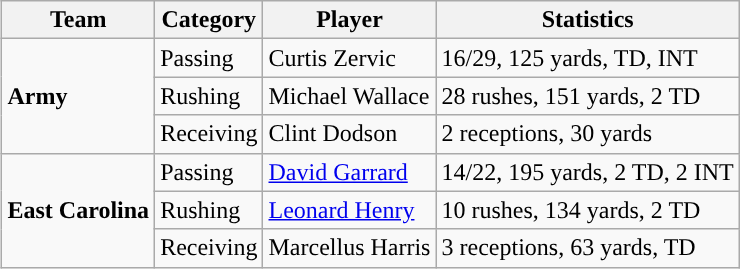<table class="wikitable" style="float: right;">
<tr>
<th>Team</th>
<th>Category</th>
<th>Player</th>
<th>Statistics</th>
</tr>
<tr>
<td rowspan=3><strong>Army</strong></td>
<td>Passing</td>
<td>Curtis Zervic</td>
<td>16/29, 125 yards, TD, INT</td>
</tr>
<tr>
<td>Rushing</td>
<td>Michael Wallace</td>
<td>28 rushes, 151 yards, 2 TD</td>
</tr>
<tr>
<td>Receiving</td>
<td>Clint Dodson</td>
<td>2 receptions, 30 yards</td>
</tr>
<tr>
<td rowspan=3><strong>East Carolina</strong></td>
<td>Passing</td>
<td><a href='#'>David Garrard</a></td>
<td>14/22, 195 yards, 2 TD, 2 INT</td>
</tr>
<tr>
<td>Rushing</td>
<td><a href='#'>Leonard Henry</a></td>
<td>10 rushes, 134 yards, 2 TD</td>
</tr>
<tr>
<td>Receiving</td>
<td>Marcellus Harris</td>
<td>3 receptions, 63 yards, TD</td>
</tr>
</table>
